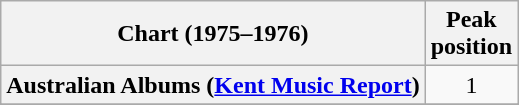<table class="wikitable sortable plainrowheaders" style="text-align:center">
<tr>
<th scope="col">Chart (1975–1976)</th>
<th scope="col">Peak<br>position</th>
</tr>
<tr>
<th scope="row">Australian Albums (<a href='#'>Kent Music Report</a>)</th>
<td>1</td>
</tr>
<tr>
</tr>
<tr>
</tr>
<tr>
</tr>
<tr>
</tr>
<tr>
</tr>
</table>
